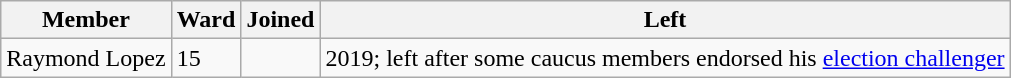<table class="wikitable sortable">
<tr>
<th>Member</th>
<th>Ward</th>
<th>Joined</th>
<th>Left</th>
</tr>
<tr>
<td>Raymond Lopez</td>
<td>15</td>
<td></td>
<td>2019; left after some caucus members endorsed his <a href='#'>election challenger</a></td>
</tr>
</table>
